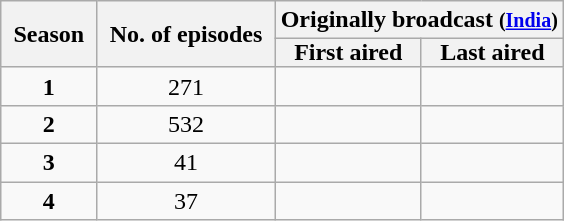<table class="wikitable" style="text-align:center">
<tr>
<th style="padding: 0 8px" colspan="1" rowspan="2">Season</th>
<th style="padding: 0 8px" rowspan="2">No. of episodes</th>
<th colspan="2">Originally broadcast <small>(<a href='#'>India</a>)</small></th>
</tr>
<tr>
<th style="padding: 0 8px">First aired</th>
<th style="padding: 0 8px">Last aired</th>
</tr>
<tr>
<td><strong>1</strong></td>
<td>271</td>
<td></td>
<td></td>
</tr>
<tr>
<td><strong>2</strong></td>
<td>532</td>
<td></td>
<td></td>
</tr>
<tr>
<td><strong>3</strong></td>
<td>41</td>
<td></td>
<td></td>
</tr>
<tr>
<td><strong>4</strong></td>
<td>37</td>
<td></td>
<td></td>
</tr>
</table>
